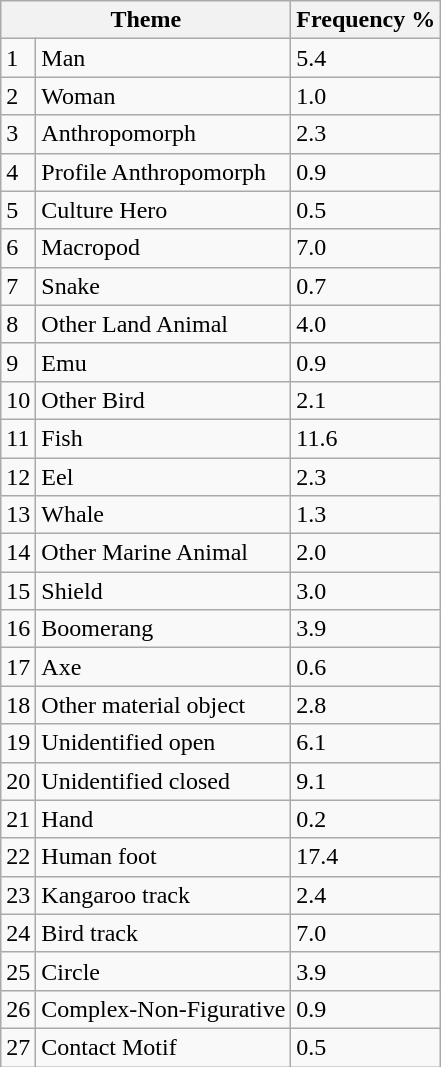<table class="wikitable sortable">
<tr>
<th colspan="2"><strong>Theme</strong></th>
<th>Frequency %</th>
</tr>
<tr>
<td>1</td>
<td>Man</td>
<td>5.4</td>
</tr>
<tr>
<td>2</td>
<td>Woman</td>
<td>1.0</td>
</tr>
<tr>
<td>3</td>
<td>Anthropomorph</td>
<td>2.3</td>
</tr>
<tr>
<td>4</td>
<td>Profile Anthropomorph</td>
<td>0.9</td>
</tr>
<tr>
<td>5</td>
<td>Culture Hero</td>
<td>0.5</td>
</tr>
<tr>
<td>6</td>
<td>Macropod</td>
<td>7.0</td>
</tr>
<tr>
<td>7</td>
<td>Snake</td>
<td>0.7</td>
</tr>
<tr>
<td>8</td>
<td>Other Land Animal</td>
<td>4.0</td>
</tr>
<tr>
<td>9</td>
<td>Emu</td>
<td>0.9</td>
</tr>
<tr>
<td>10</td>
<td>Other Bird</td>
<td>2.1</td>
</tr>
<tr>
<td>11</td>
<td>Fish</td>
<td>11.6</td>
</tr>
<tr>
<td>12</td>
<td>Eel</td>
<td>2.3</td>
</tr>
<tr>
<td>13</td>
<td>Whale</td>
<td>1.3</td>
</tr>
<tr>
<td>14</td>
<td>Other Marine Animal</td>
<td>2.0</td>
</tr>
<tr>
<td>15</td>
<td>Shield</td>
<td>3.0</td>
</tr>
<tr>
<td>16</td>
<td>Boomerang</td>
<td>3.9</td>
</tr>
<tr>
<td>17</td>
<td>Axe</td>
<td>0.6</td>
</tr>
<tr>
<td>18</td>
<td>Other material object</td>
<td>2.8</td>
</tr>
<tr>
<td>19</td>
<td>Unidentified open</td>
<td>6.1</td>
</tr>
<tr>
<td>20</td>
<td>Unidentified closed</td>
<td>9.1</td>
</tr>
<tr>
<td>21</td>
<td>Hand</td>
<td>0.2</td>
</tr>
<tr>
<td>22</td>
<td>Human foot</td>
<td>17.4</td>
</tr>
<tr>
<td>23</td>
<td>Kangaroo track</td>
<td>2.4</td>
</tr>
<tr>
<td>24</td>
<td>Bird track</td>
<td>7.0</td>
</tr>
<tr>
<td>25</td>
<td>Circle</td>
<td>3.9</td>
</tr>
<tr>
<td>26</td>
<td>Complex-Non-Figurative</td>
<td>0.9</td>
</tr>
<tr>
<td>27</td>
<td>Contact Motif</td>
<td>0.5</td>
</tr>
</table>
